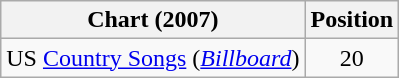<table class="wikitable">
<tr>
<th scope="col">Chart (2007)</th>
<th scope="col">Position</th>
</tr>
<tr>
<td>US <a href='#'>Country Songs</a> (<em><a href='#'>Billboard</a></em>)</td>
<td align="center">20</td>
</tr>
</table>
